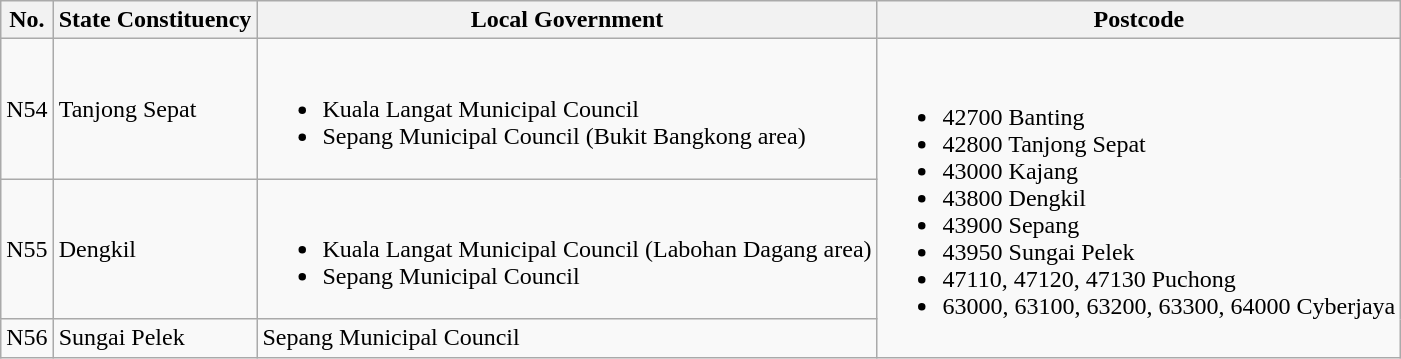<table class="wikitable">
<tr>
<th>No.</th>
<th>State Constituency</th>
<th>Local Government</th>
<th>Postcode</th>
</tr>
<tr>
<td>N54</td>
<td>Tanjong Sepat</td>
<td><br><ul><li>Kuala Langat Municipal Council</li><li>Sepang Municipal Council (Bukit Bangkong area)</li></ul></td>
<td rowspan="3"><br><ul><li>42700 Banting</li><li>42800 Tanjong Sepat</li><li>43000 Kajang</li><li>43800 Dengkil</li><li>43900 Sepang</li><li>43950 Sungai Pelek</li><li>47110, 47120, 47130 Puchong</li><li>63000, 63100, 63200, 63300, 64000 Cyberjaya</li></ul></td>
</tr>
<tr>
<td>N55</td>
<td>Dengkil</td>
<td><br><ul><li>Kuala Langat Municipal Council (Labohan Dagang area)</li><li>Sepang Municipal Council</li></ul></td>
</tr>
<tr>
<td>N56</td>
<td>Sungai Pelek</td>
<td>Sepang Municipal Council</td>
</tr>
</table>
